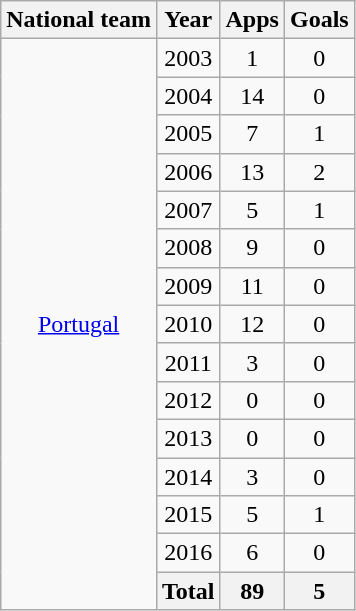<table class="wikitable" style="text-align: center">
<tr>
<th>National team</th>
<th>Year</th>
<th>Apps</th>
<th>Goals</th>
</tr>
<tr>
<td rowspan="15" valign="center"><a href='#'>Portugal</a></td>
<td>2003</td>
<td>1</td>
<td>0</td>
</tr>
<tr>
<td>2004</td>
<td>14</td>
<td>0</td>
</tr>
<tr>
<td>2005</td>
<td>7</td>
<td>1</td>
</tr>
<tr>
<td>2006</td>
<td>13</td>
<td>2</td>
</tr>
<tr>
<td>2007</td>
<td>5</td>
<td>1</td>
</tr>
<tr>
<td>2008</td>
<td>9</td>
<td>0</td>
</tr>
<tr>
<td>2009</td>
<td>11</td>
<td>0</td>
</tr>
<tr>
<td>2010</td>
<td>12</td>
<td>0</td>
</tr>
<tr>
<td>2011</td>
<td>3</td>
<td>0</td>
</tr>
<tr>
<td>2012</td>
<td>0</td>
<td>0</td>
</tr>
<tr>
<td>2013</td>
<td>0</td>
<td>0</td>
</tr>
<tr>
<td>2014</td>
<td>3</td>
<td>0</td>
</tr>
<tr>
<td>2015</td>
<td>5</td>
<td>1</td>
</tr>
<tr>
<td>2016</td>
<td>6</td>
<td>0</td>
</tr>
<tr>
<th>Total</th>
<th>89</th>
<th>5</th>
</tr>
</table>
